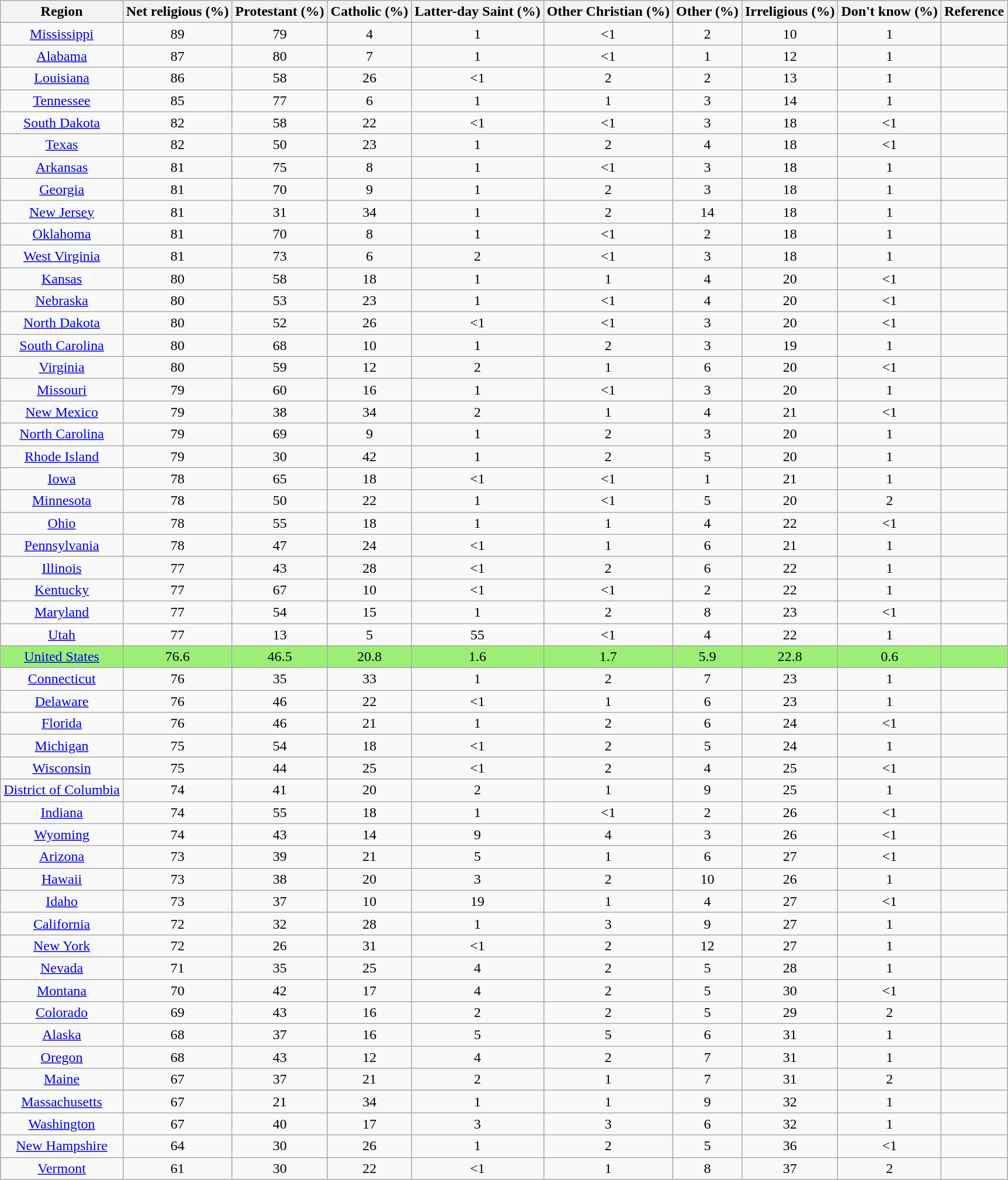<table class="wikitable sortable sticky-table-col1 sticky-table-head mw-datatable static-row-numbers sort-under col1left" style="text-align:center">
<tr>
<th>Region</th>
<th>Net religious (%)</th>
<th>Protestant (%)</th>
<th>Catholic (%)</th>
<th>Latter-day Saint (%)</th>
<th>Other Christian (%)</th>
<th>Other (%)</th>
<th>Irreligious (%)</th>
<th>Don't know (%)</th>
<th>Reference</th>
</tr>
<tr>
<td> <a href='#'>Mississippi</a></td>
<td>89</td>
<td>79</td>
<td>4</td>
<td>1</td>
<td><1</td>
<td>2</td>
<td>10</td>
<td>1</td>
<td></td>
</tr>
<tr>
<td> <a href='#'>Alabama</a></td>
<td>87</td>
<td>80</td>
<td>7</td>
<td>1</td>
<td><1</td>
<td>1</td>
<td>12</td>
<td>1</td>
<td></td>
</tr>
<tr>
<td> <a href='#'>Louisiana</a></td>
<td>86</td>
<td>58</td>
<td>26</td>
<td><1</td>
<td>2</td>
<td>2</td>
<td>13</td>
<td>1</td>
<td></td>
</tr>
<tr>
<td> <a href='#'>Tennessee</a></td>
<td>85</td>
<td>77</td>
<td>6</td>
<td>1</td>
<td>1</td>
<td>3</td>
<td>14</td>
<td>1</td>
<td></td>
</tr>
<tr>
<td> <a href='#'>South Dakota</a></td>
<td>82</td>
<td>58</td>
<td>22</td>
<td><1</td>
<td><1</td>
<td>3</td>
<td>18</td>
<td><1</td>
<td></td>
</tr>
<tr>
<td> <a href='#'>Texas</a></td>
<td>82</td>
<td>50</td>
<td>23</td>
<td>1</td>
<td>2</td>
<td>4</td>
<td>18</td>
<td><1</td>
<td></td>
</tr>
<tr>
<td> <a href='#'>Arkansas</a></td>
<td>81</td>
<td>75</td>
<td>8</td>
<td>1</td>
<td><1</td>
<td>3</td>
<td>18</td>
<td>1</td>
<td></td>
</tr>
<tr>
<td> <a href='#'>Georgia</a></td>
<td>81</td>
<td>70</td>
<td>9</td>
<td>1</td>
<td>2</td>
<td>3</td>
<td>18</td>
<td>1</td>
<td></td>
</tr>
<tr>
<td> <a href='#'>New Jersey</a></td>
<td>81</td>
<td>31</td>
<td>34</td>
<td>1</td>
<td>2</td>
<td>14</td>
<td>18</td>
<td>1</td>
<td></td>
</tr>
<tr>
<td> <a href='#'>Oklahoma</a></td>
<td>81</td>
<td>70</td>
<td>8</td>
<td>1</td>
<td><1</td>
<td>2</td>
<td>18</td>
<td>1</td>
<td></td>
</tr>
<tr>
<td> <a href='#'>West Virginia</a></td>
<td>81</td>
<td>73</td>
<td>6</td>
<td>2</td>
<td><1</td>
<td>3</td>
<td>18</td>
<td>1</td>
<td></td>
</tr>
<tr>
<td> <a href='#'>Kansas</a></td>
<td>80</td>
<td>58</td>
<td>18</td>
<td>1</td>
<td>1</td>
<td>4</td>
<td>20</td>
<td><1</td>
<td></td>
</tr>
<tr>
<td> <a href='#'>Nebraska</a></td>
<td>80</td>
<td>53</td>
<td>23</td>
<td>1</td>
<td><1</td>
<td>4</td>
<td>20</td>
<td><1</td>
<td></td>
</tr>
<tr>
<td> <a href='#'>North Dakota</a></td>
<td>80</td>
<td>52</td>
<td>26</td>
<td><1</td>
<td><1</td>
<td>3</td>
<td>20</td>
<td><1</td>
<td></td>
</tr>
<tr>
<td> <a href='#'>South Carolina</a></td>
<td>80</td>
<td>68</td>
<td>10</td>
<td>1</td>
<td>2</td>
<td>3</td>
<td>19</td>
<td>1</td>
<td></td>
</tr>
<tr>
<td> <a href='#'>Virginia</a></td>
<td>80</td>
<td>59</td>
<td>12</td>
<td>2</td>
<td>1</td>
<td>6</td>
<td>20</td>
<td><1</td>
<td></td>
</tr>
<tr>
<td> <a href='#'>Missouri</a></td>
<td>79</td>
<td>60</td>
<td>16</td>
<td>1</td>
<td><1</td>
<td>3</td>
<td>20</td>
<td>1</td>
<td></td>
</tr>
<tr>
<td> <a href='#'>New Mexico</a></td>
<td>79</td>
<td>38</td>
<td>34</td>
<td>2</td>
<td>1</td>
<td>4</td>
<td>21</td>
<td><1</td>
<td></td>
</tr>
<tr>
<td> <a href='#'>North Carolina</a></td>
<td>79</td>
<td>69</td>
<td>9</td>
<td>1</td>
<td>2</td>
<td>3</td>
<td>20</td>
<td>1</td>
<td></td>
</tr>
<tr>
<td> <a href='#'>Rhode Island</a></td>
<td>79</td>
<td>30</td>
<td>42</td>
<td>1</td>
<td>2</td>
<td>5</td>
<td>20</td>
<td>1</td>
<td></td>
</tr>
<tr>
<td> <a href='#'>Iowa</a></td>
<td>78</td>
<td>65</td>
<td>18</td>
<td><1</td>
<td><1</td>
<td>1</td>
<td>21</td>
<td>1</td>
<td></td>
</tr>
<tr>
<td> <a href='#'>Minnesota</a></td>
<td>78</td>
<td>50</td>
<td>22</td>
<td>1</td>
<td><1</td>
<td>5</td>
<td>20</td>
<td>2</td>
<td></td>
</tr>
<tr>
<td> <a href='#'>Ohio</a></td>
<td>78</td>
<td>55</td>
<td>18</td>
<td>1</td>
<td>1</td>
<td>4</td>
<td>22</td>
<td><1</td>
<td></td>
</tr>
<tr>
<td> <a href='#'>Pennsylvania</a></td>
<td>78</td>
<td>47</td>
<td>24</td>
<td><1</td>
<td>1</td>
<td>6</td>
<td>21</td>
<td>1</td>
<td></td>
</tr>
<tr>
<td> <a href='#'>Illinois</a></td>
<td>77</td>
<td>43</td>
<td>28</td>
<td><1</td>
<td>2</td>
<td>6</td>
<td>22</td>
<td>1</td>
<td></td>
</tr>
<tr>
<td> <a href='#'>Kentucky</a></td>
<td>77</td>
<td>67</td>
<td>10</td>
<td><1</td>
<td><1</td>
<td>2</td>
<td>22</td>
<td>1</td>
<td></td>
</tr>
<tr>
<td> <a href='#'>Maryland</a></td>
<td>77</td>
<td>54</td>
<td>15</td>
<td>1</td>
<td>2</td>
<td>8</td>
<td>23</td>
<td><1</td>
<td></td>
</tr>
<tr>
<td> <a href='#'>Utah</a></td>
<td>77</td>
<td>13</td>
<td>5</td>
<td>55</td>
<td><1</td>
<td>4</td>
<td>22</td>
<td>1</td>
<td></td>
</tr>
<tr style="background:#9cef75;">
<td> <a href='#'>United States</a></td>
<td>76.6</td>
<td>46.5</td>
<td>20.8</td>
<td>1.6</td>
<td>1.7</td>
<td>5.9</td>
<td>22.8</td>
<td>0.6</td>
<td></td>
</tr>
<tr>
<td> <a href='#'>Connecticut</a></td>
<td>76</td>
<td>35</td>
<td>33</td>
<td>1</td>
<td>2</td>
<td>7</td>
<td>23</td>
<td>1</td>
<td></td>
</tr>
<tr>
<td> <a href='#'>Delaware</a></td>
<td>76</td>
<td>46</td>
<td>22</td>
<td><1</td>
<td>1</td>
<td>6</td>
<td>23</td>
<td>1</td>
<td></td>
</tr>
<tr>
<td> <a href='#'>Florida</a></td>
<td>76</td>
<td>46</td>
<td>21</td>
<td>1</td>
<td>2</td>
<td>6</td>
<td>24</td>
<td><1</td>
<td></td>
</tr>
<tr>
<td> <a href='#'>Michigan</a></td>
<td>75</td>
<td>54</td>
<td>18</td>
<td><1</td>
<td>2</td>
<td>5</td>
<td>24</td>
<td>1</td>
<td></td>
</tr>
<tr>
<td> <a href='#'>Wisconsin</a></td>
<td>75</td>
<td>44</td>
<td>25</td>
<td><1</td>
<td>2</td>
<td>4</td>
<td>25</td>
<td><1</td>
<td></td>
</tr>
<tr>
<td> <a href='#'>District of Columbia</a></td>
<td>74</td>
<td>41</td>
<td>20</td>
<td>2</td>
<td>1</td>
<td>9</td>
<td>25</td>
<td>1</td>
<td></td>
</tr>
<tr>
<td> <a href='#'>Indiana</a></td>
<td>74</td>
<td>55</td>
<td>18</td>
<td>1</td>
<td><1</td>
<td>2</td>
<td>26</td>
<td><1</td>
<td></td>
</tr>
<tr>
<td> <a href='#'>Wyoming</a></td>
<td>74</td>
<td>43</td>
<td>14</td>
<td>9</td>
<td>4</td>
<td>3</td>
<td>26</td>
<td><1</td>
<td></td>
</tr>
<tr>
<td> <a href='#'>Arizona</a></td>
<td>73</td>
<td>39</td>
<td>21</td>
<td>5</td>
<td>1</td>
<td>6</td>
<td>27</td>
<td><1</td>
<td></td>
</tr>
<tr>
<td> <a href='#'>Hawaii</a></td>
<td>73</td>
<td>38</td>
<td>20</td>
<td>3</td>
<td>2</td>
<td>10</td>
<td>26</td>
<td>1</td>
<td></td>
</tr>
<tr>
<td> <a href='#'>Idaho</a></td>
<td>73</td>
<td>37</td>
<td>10</td>
<td>19</td>
<td>1</td>
<td>4</td>
<td>27</td>
<td><1</td>
<td></td>
</tr>
<tr>
<td> <a href='#'>California</a></td>
<td>72</td>
<td>32</td>
<td>28</td>
<td>1</td>
<td>3</td>
<td>9</td>
<td>27</td>
<td>1</td>
<td></td>
</tr>
<tr>
<td> <a href='#'>New York</a></td>
<td>72</td>
<td>26</td>
<td>31</td>
<td><1</td>
<td>2</td>
<td>12</td>
<td>27</td>
<td>1</td>
<td></td>
</tr>
<tr>
<td> <a href='#'>Nevada</a></td>
<td>71</td>
<td>35</td>
<td>25</td>
<td>4</td>
<td>2</td>
<td>5</td>
<td>28</td>
<td>1</td>
<td></td>
</tr>
<tr>
<td> <a href='#'>Montana</a></td>
<td>70</td>
<td>42</td>
<td>17</td>
<td>4</td>
<td>2</td>
<td>5</td>
<td>30</td>
<td><1</td>
<td></td>
</tr>
<tr>
<td> <a href='#'>Colorado</a></td>
<td>69</td>
<td>43</td>
<td>16</td>
<td>2</td>
<td>2</td>
<td>5</td>
<td>29</td>
<td>2</td>
<td></td>
</tr>
<tr>
<td> <a href='#'>Alaska</a></td>
<td>68</td>
<td>37</td>
<td>16</td>
<td>5</td>
<td>5</td>
<td>6</td>
<td>31</td>
<td>1</td>
<td></td>
</tr>
<tr>
<td> <a href='#'>Oregon</a></td>
<td>68</td>
<td>43</td>
<td>12</td>
<td>4</td>
<td>2</td>
<td>7</td>
<td>31</td>
<td>1</td>
<td></td>
</tr>
<tr>
<td> <a href='#'>Maine</a></td>
<td>67</td>
<td>37</td>
<td>21</td>
<td>2</td>
<td>1</td>
<td>7</td>
<td>31</td>
<td>2</td>
<td></td>
</tr>
<tr>
<td> <a href='#'>Massachusetts</a></td>
<td>67</td>
<td>21</td>
<td>34</td>
<td>1</td>
<td>1</td>
<td>9</td>
<td>32</td>
<td>1</td>
<td></td>
</tr>
<tr>
<td> <a href='#'>Washington</a></td>
<td>67</td>
<td>40</td>
<td>17</td>
<td>3</td>
<td>3</td>
<td>6</td>
<td>32</td>
<td>1</td>
<td></td>
</tr>
<tr>
<td> <a href='#'>New Hampshire</a></td>
<td>64</td>
<td>30</td>
<td>26</td>
<td>1</td>
<td>2</td>
<td>5</td>
<td>36</td>
<td><1</td>
<td></td>
</tr>
<tr>
<td> <a href='#'>Vermont</a></td>
<td>61</td>
<td>30</td>
<td>22</td>
<td><1</td>
<td>1</td>
<td>8</td>
<td>37</td>
<td>2</td>
<td></td>
</tr>
</table>
